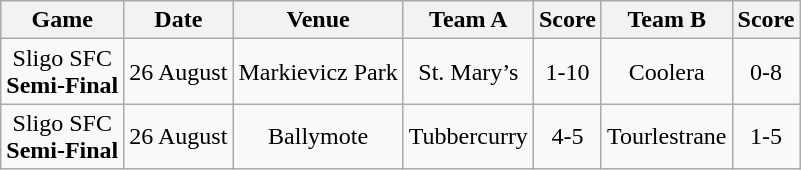<table class="wikitable">
<tr>
<th>Game</th>
<th>Date</th>
<th>Venue</th>
<th>Team A</th>
<th>Score</th>
<th>Team B</th>
<th>Score</th>
</tr>
<tr align="center">
<td>Sligo SFC<br><strong>Semi-Final</strong></td>
<td>26 August</td>
<td>Markievicz Park</td>
<td>St. Mary’s</td>
<td>1-10</td>
<td>Coolera</td>
<td>0-8</td>
</tr>
<tr align="center">
<td>Sligo SFC<br><strong>Semi-Final</strong></td>
<td>26 August</td>
<td>Ballymote</td>
<td>Tubbercurry</td>
<td>4-5</td>
<td>Tourlestrane</td>
<td>1-5</td>
</tr>
</table>
